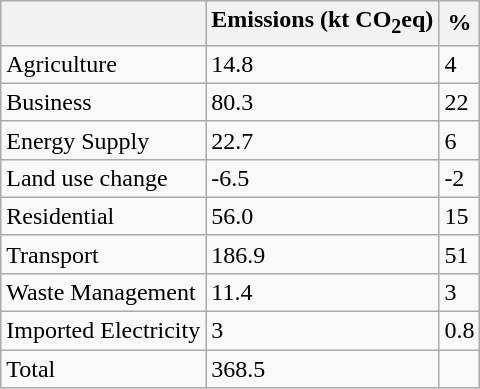<table class="wikitable">
<tr>
<th></th>
<th>Emissions (kt CO<sub>2</sub>eq)</th>
<th>%</th>
</tr>
<tr>
<td>Agriculture</td>
<td>14.8</td>
<td>4</td>
</tr>
<tr>
<td>Business</td>
<td>80.3</td>
<td>22</td>
</tr>
<tr>
<td>Energy Supply</td>
<td>22.7</td>
<td>6</td>
</tr>
<tr>
<td>Land use change</td>
<td>-6.5</td>
<td>-2</td>
</tr>
<tr>
<td>Residential</td>
<td>56.0</td>
<td>15</td>
</tr>
<tr>
<td>Transport</td>
<td>186.9</td>
<td>51</td>
</tr>
<tr>
<td>Waste Management</td>
<td>11.4</td>
<td>3</td>
</tr>
<tr>
<td>Imported Electricity</td>
<td>3</td>
<td>0.8</td>
</tr>
<tr>
<td>Total</td>
<td>368.5</td>
<td></td>
</tr>
</table>
